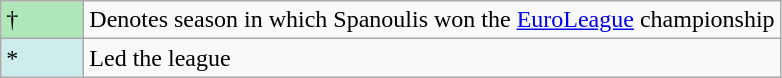<table class="wikitable">
<tr>
<td style="background:#AFE6BA; width:3em;">†</td>
<td>Denotes season in which Spanoulis won the <a href='#'>EuroLeague</a> championship</td>
</tr>
<tr>
<td style="background:#CFECEC; width:1em">*</td>
<td>Led the league</td>
</tr>
</table>
